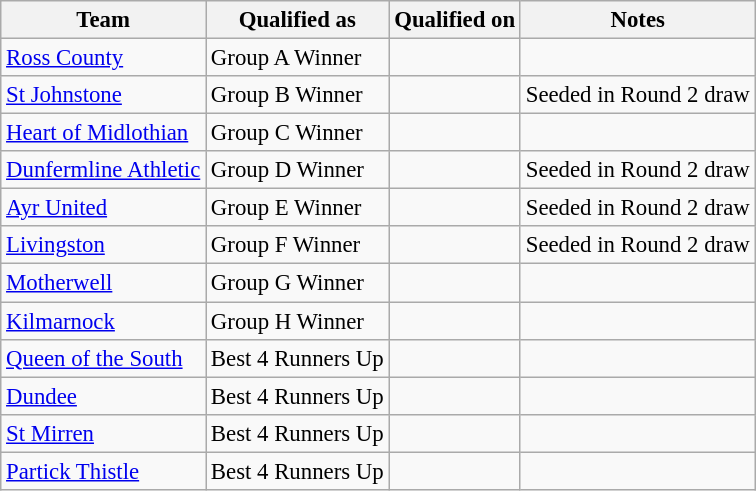<table class="wikitable sortable" style="font-size: 95%;">
<tr>
<th>Team</th>
<th>Qualified as</th>
<th>Qualified on</th>
<th>Notes</th>
</tr>
<tr>
<td><a href='#'>Ross County</a></td>
<td>Group A Winner</td>
<td></td>
<td></td>
</tr>
<tr>
<td><a href='#'>St Johnstone</a></td>
<td>Group B Winner</td>
<td></td>
<td>Seeded in Round 2 draw</td>
</tr>
<tr>
<td><a href='#'>Heart of Midlothian</a></td>
<td>Group C Winner</td>
<td></td>
<td></td>
</tr>
<tr>
<td><a href='#'>Dunfermline Athletic</a></td>
<td>Group D Winner</td>
<td></td>
<td>Seeded in Round 2 draw</td>
</tr>
<tr>
<td><a href='#'>Ayr United</a></td>
<td>Group E Winner</td>
<td></td>
<td>Seeded in Round 2 draw</td>
</tr>
<tr>
<td><a href='#'>Livingston</a></td>
<td>Group F Winner</td>
<td></td>
<td>Seeded in Round 2 draw</td>
</tr>
<tr>
<td><a href='#'>Motherwell</a></td>
<td>Group G Winner</td>
<td></td>
<td></td>
</tr>
<tr>
<td><a href='#'>Kilmarnock</a></td>
<td>Group H Winner</td>
<td></td>
<td></td>
</tr>
<tr>
<td><a href='#'>Queen of the South</a></td>
<td>Best 4 Runners Up</td>
<td></td>
<td></td>
</tr>
<tr>
<td><a href='#'>Dundee</a></td>
<td>Best 4 Runners Up</td>
<td></td>
<td></td>
</tr>
<tr>
<td><a href='#'>St Mirren</a></td>
<td>Best 4 Runners Up</td>
<td></td>
<td></td>
</tr>
<tr>
<td><a href='#'>Partick Thistle</a></td>
<td>Best 4 Runners Up</td>
<td></td>
<td></td>
</tr>
</table>
